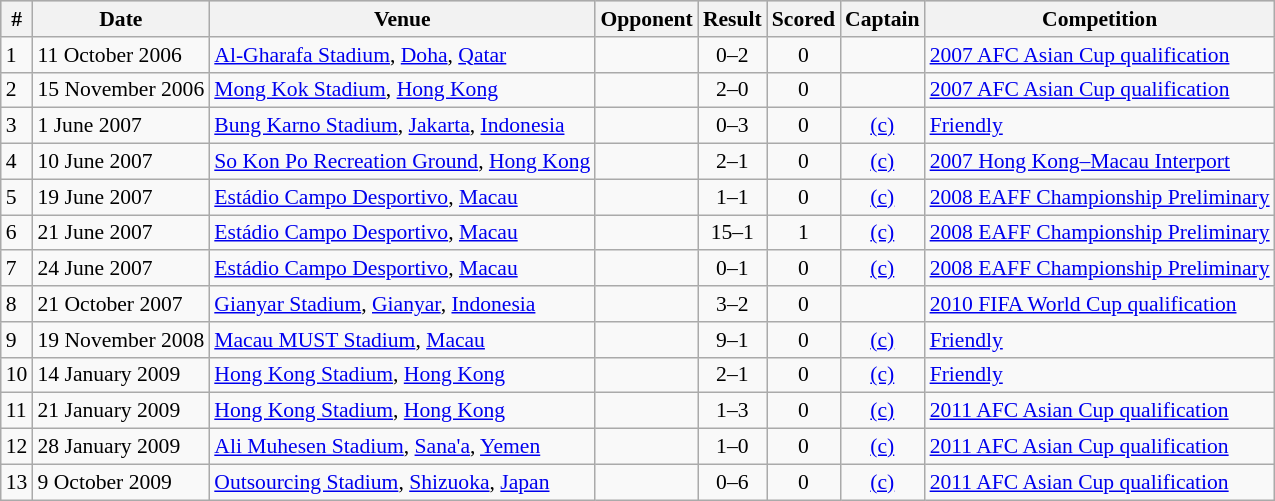<table class="wikitable" style="font-size:90%; text-align: left;">
<tr bgcolor="#CCCCCC" align="center">
<th>#</th>
<th>Date</th>
<th>Venue</th>
<th>Opponent</th>
<th>Result</th>
<th>Scored</th>
<th>Captain</th>
<th>Competition</th>
</tr>
<tr>
<td>1</td>
<td>11 October 2006</td>
<td><a href='#'>Al-Gharafa Stadium</a>, <a href='#'>Doha</a>, <a href='#'>Qatar</a></td>
<td></td>
<td align=center>0–2</td>
<td align=center>0</td>
<td></td>
<td><a href='#'>2007 AFC Asian Cup qualification</a></td>
</tr>
<tr>
<td>2</td>
<td>15 November 2006</td>
<td><a href='#'>Mong Kok Stadium</a>, <a href='#'>Hong Kong</a></td>
<td></td>
<td align=center>2–0</td>
<td align=center>0</td>
<td></td>
<td><a href='#'>2007 AFC Asian Cup qualification</a></td>
</tr>
<tr>
<td>3</td>
<td>1 June 2007</td>
<td><a href='#'>Bung Karno Stadium</a>, <a href='#'>Jakarta</a>, <a href='#'>Indonesia</a></td>
<td></td>
<td align=center>0–3</td>
<td align=center>0</td>
<td align=center><a href='#'>(c)</a></td>
<td><a href='#'>Friendly</a></td>
</tr>
<tr>
<td>4</td>
<td>10 June 2007</td>
<td><a href='#'>So Kon Po Recreation Ground</a>, <a href='#'>Hong Kong</a></td>
<td></td>
<td align=center>2–1</td>
<td align=center>0</td>
<td align=center><a href='#'>(c)</a></td>
<td><a href='#'>2007 Hong Kong–Macau Interport</a></td>
</tr>
<tr>
<td>5</td>
<td>19 June 2007</td>
<td><a href='#'>Estádio Campo Desportivo</a>, <a href='#'>Macau</a></td>
<td></td>
<td align=center>1–1</td>
<td align=center>0</td>
<td align=center><a href='#'>(c)</a></td>
<td><a href='#'>2008 EAFF Championship Preliminary</a></td>
</tr>
<tr>
<td>6</td>
<td>21 June 2007</td>
<td><a href='#'>Estádio Campo Desportivo</a>, <a href='#'>Macau</a></td>
<td></td>
<td align=center>15–1</td>
<td align=center>1</td>
<td align=center><a href='#'>(c)</a></td>
<td><a href='#'>2008 EAFF Championship Preliminary</a></td>
</tr>
<tr>
<td>7</td>
<td>24 June 2007</td>
<td><a href='#'>Estádio Campo Desportivo</a>, <a href='#'>Macau</a></td>
<td></td>
<td align=center>0–1</td>
<td align=center>0</td>
<td align=center><a href='#'>(c)</a></td>
<td><a href='#'>2008 EAFF Championship Preliminary</a></td>
</tr>
<tr>
<td>8</td>
<td>21 October 2007</td>
<td><a href='#'>Gianyar Stadium</a>, <a href='#'>Gianyar</a>, <a href='#'>Indonesia</a></td>
<td></td>
<td align=center>3–2</td>
<td align=center>0</td>
<td></td>
<td><a href='#'>2010 FIFA World Cup qualification</a></td>
</tr>
<tr>
<td>9</td>
<td>19 November 2008</td>
<td><a href='#'>Macau MUST Stadium</a>, <a href='#'>Macau</a></td>
<td></td>
<td align=center>9–1</td>
<td align=center>0</td>
<td align=center><a href='#'>(c)</a></td>
<td><a href='#'>Friendly</a></td>
</tr>
<tr>
<td>10</td>
<td>14 January 2009</td>
<td><a href='#'>Hong Kong Stadium</a>, <a href='#'>Hong Kong</a></td>
<td></td>
<td align=center>2–1</td>
<td align=center>0</td>
<td align=center><a href='#'>(c)</a></td>
<td><a href='#'>Friendly</a></td>
</tr>
<tr>
<td>11</td>
<td>21 January 2009</td>
<td><a href='#'>Hong Kong Stadium</a>, <a href='#'>Hong Kong</a></td>
<td></td>
<td align=center>1–3</td>
<td align=center>0</td>
<td align=center><a href='#'>(c)</a></td>
<td><a href='#'>2011 AFC Asian Cup qualification</a></td>
</tr>
<tr>
<td>12</td>
<td>28 January 2009</td>
<td><a href='#'>Ali Muhesen Stadium</a>, <a href='#'>Sana'a</a>, <a href='#'>Yemen</a></td>
<td></td>
<td align=center>1–0</td>
<td align=center>0</td>
<td align=center><a href='#'>(c)</a></td>
<td><a href='#'>2011 AFC Asian Cup qualification</a></td>
</tr>
<tr>
<td>13</td>
<td>9 October 2009</td>
<td><a href='#'>Outsourcing Stadium</a>, <a href='#'>Shizuoka</a>, <a href='#'>Japan</a></td>
<td></td>
<td align=center>0–6</td>
<td align=center>0</td>
<td align=center><a href='#'>(c)</a></td>
<td><a href='#'>2011 AFC Asian Cup qualification</a></td>
</tr>
</table>
